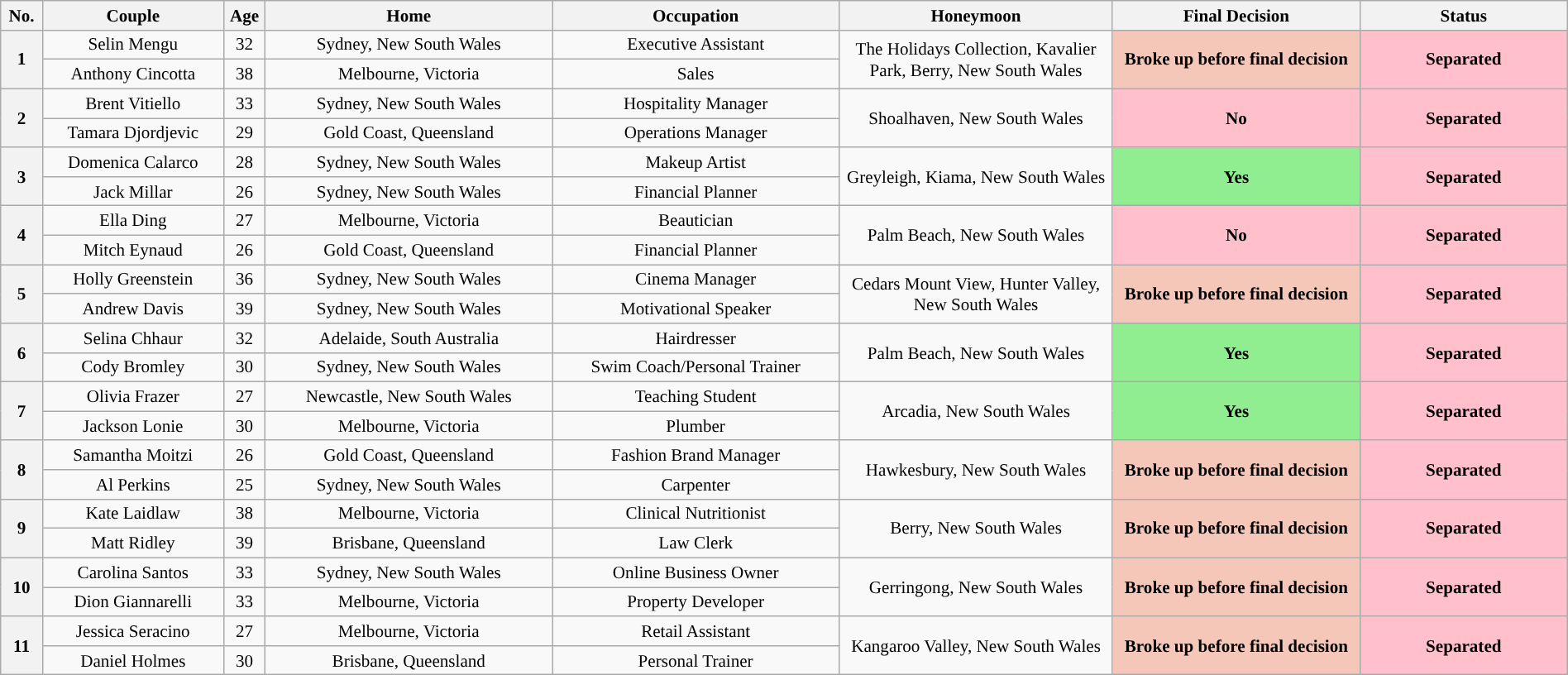<table class="wikitable plainrowheaders" style="text-align:center; width:100%; font-size:88%;">
<tr>
<th width=25>No.</th>
<th width=130>Couple</th>
<th width=25>Age</th>
<th width=210>Home</th>
<th width=210>Occupation</th>
<th width=200>Honeymoon</th>
<th width=180>Final Decision</th>
<th width=150>Status</th>
</tr>
<tr>
<th rowspan="2">1</th>
<td>Selin Mengu</td>
<td>32</td>
<td>Sydney, New South Wales</td>
<td>Executive Assistant</td>
<td rowspan="2">The Holidays Collection, Kavalier Park, Berry, New South Wales</td>
<th rowspan="2" style="background:#f4c7b8;">Broke up before final decision</th>
<th rowspan="2" style="background:pink;">Separated</th>
</tr>
<tr>
<td>Anthony Cincotta</td>
<td>38</td>
<td>Melbourne, Victoria</td>
<td>Sales</td>
</tr>
<tr>
<th rowspan="2">2</th>
<td>Brent Vitiello</td>
<td>33</td>
<td>Sydney, New South Wales</td>
<td>Hospitality Manager</td>
<td rowspan="2">Shoalhaven, New South Wales</td>
<th rowspan="2" style="background:pink;">No</th>
<th rowspan="2" style="background:pink;">Separated</th>
</tr>
<tr>
<td>Tamara Djordjevic</td>
<td>29</td>
<td>Gold Coast, Queensland</td>
<td>Operations Manager</td>
</tr>
<tr>
<th rowspan="2">3</th>
<td>Domenica Calarco</td>
<td>28</td>
<td>Sydney, New South Wales</td>
<td>Makeup Artist</td>
<td rowspan="2">Greyleigh, Kiama, New South Wales</td>
<th rowspan="2" style="background:lightgreen;">Yes</th>
<th rowspan="2" style="background:pink;">Separated</th>
</tr>
<tr>
<td>Jack Millar</td>
<td>26</td>
<td>Sydney, New South Wales</td>
<td>Financial Planner</td>
</tr>
<tr>
<th rowspan="2">4</th>
<td>Ella Ding</td>
<td>27</td>
<td>Melbourne, Victoria</td>
<td>Beautician</td>
<td rowspan="2">Palm Beach, New South Wales</td>
<th rowspan="2" style="background:pink;">No</th>
<th rowspan="2" style="background:pink;">Separated</th>
</tr>
<tr>
<td>Mitch Eynaud</td>
<td>26</td>
<td>Gold Coast, Queensland</td>
<td>Financial Planner</td>
</tr>
<tr>
<th rowspan="2">5</th>
<td>Holly Greenstein</td>
<td>36</td>
<td>Sydney, New South Wales</td>
<td>Cinema Manager</td>
<td rowspan="2">Cedars Mount View, Hunter Valley, New South Wales</td>
<th rowspan="2" style="background:#f4c7b8;">Broke up before final decision</th>
<th rowspan="2" style="background:pink;">Separated</th>
</tr>
<tr>
<td>Andrew Davis</td>
<td>39</td>
<td>Sydney, New South Wales</td>
<td>Motivational Speaker</td>
</tr>
<tr>
<th rowspan="2">6</th>
<td>Selina Chhaur</td>
<td>32</td>
<td>Adelaide, South Australia</td>
<td>Hairdresser</td>
<td rowspan="2">Palm Beach, New South Wales</td>
<th rowspan="2" style="background:lightgreen">Yes</th>
<th rowspan="2" style="background:pink;">Separated</th>
</tr>
<tr>
<td>Cody Bromley</td>
<td>30</td>
<td>Sydney, New South Wales</td>
<td>Swim Coach/Personal Trainer</td>
</tr>
<tr>
<th rowspan="2">7</th>
<td>Olivia Frazer</td>
<td>27</td>
<td>Newcastle, New South Wales</td>
<td>Teaching Student</td>
<td rowspan="2">Arcadia, New South Wales</td>
<th rowspan="2" style="background:lightgreen">Yes</th>
<th rowspan="2" style="background:pink;">Separated</th>
</tr>
<tr>
<td>Jackson Lonie</td>
<td>30</td>
<td>Melbourne, Victoria</td>
<td>Plumber</td>
</tr>
<tr>
<th rowspan="2">8</th>
<td>Samantha Moitzi</td>
<td>26</td>
<td>Gold Coast, Queensland</td>
<td>Fashion Brand Manager</td>
<td rowspan="2">Hawkesbury, New South Wales</td>
<th rowspan="2" style="background:#f4c7b8;">Broke up before final decision</th>
<th rowspan="2" style="background:pink;">Separated</th>
</tr>
<tr>
<td>Al Perkins</td>
<td>25</td>
<td>Sydney, New South Wales</td>
<td>Carpenter</td>
</tr>
<tr>
<th rowspan="2">9</th>
<td>Kate Laidlaw</td>
<td>38</td>
<td>Melbourne, Victoria</td>
<td>Clinical Nutritionist</td>
<td rowspan="2">Berry, New South Wales</td>
<th rowspan="2" style="background:#f4c7b8;">Broke up before final decision</th>
<th rowspan="2" style="background:pink;">Separated</th>
</tr>
<tr>
<td>Matt Ridley</td>
<td>39</td>
<td>Brisbane, Queensland</td>
<td>Law Clerk</td>
</tr>
<tr>
<th rowspan="2">10</th>
<td>Carolina Santos</td>
<td>33</td>
<td>Sydney, New South Wales</td>
<td>Online Business Owner</td>
<td rowspan="2">Gerringong, New South Wales</td>
<th ! rowspan="2" style="background:#f4c7b8;">Broke up before final decision</th>
<th rowspan="2" style="background:pink;">Separated</th>
</tr>
<tr>
<td>Dion Giannarelli</td>
<td>33</td>
<td>Melbourne, Victoria</td>
<td>Property Developer</td>
</tr>
<tr>
<th rowspan="2">11</th>
<td>Jessica Seracino</td>
<td>27</td>
<td>Melbourne, Victoria</td>
<td>Retail Assistant</td>
<td rowspan="2">Kangaroo Valley, New South Wales</td>
<th rowspan="2" style="background:#f4c7b8;">Broke up before final decision</th>
<th rowspan="2" style="background:pink;">Separated</th>
</tr>
<tr>
<td>Daniel Holmes</td>
<td>30</td>
<td>Brisbane, Queensland</td>
<td>Personal Trainer</td>
</tr>
</table>
